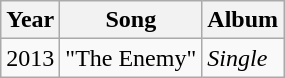<table class="wikitable">
<tr>
<th>Year</th>
<th>Song</th>
<th>Album</th>
</tr>
<tr>
<td rowspan=4>2013</td>
<td>"The Enemy"</td>
<td rowspan=2><em>Single</em></td>
</tr>
</table>
